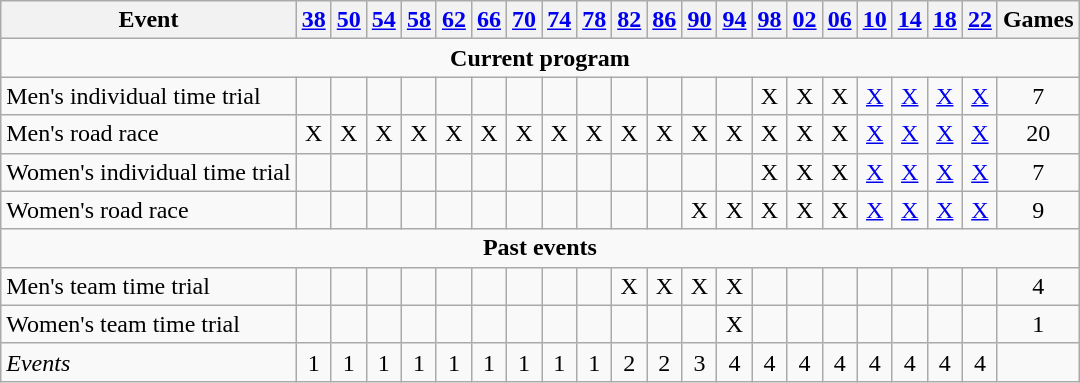<table class="wikitable">
<tr>
<th>Event</th>
<th><a href='#'>38</a></th>
<th><a href='#'>50</a></th>
<th><a href='#'>54</a></th>
<th><a href='#'>58</a></th>
<th><a href='#'>62</a></th>
<th><a href='#'>66</a></th>
<th><a href='#'>70</a></th>
<th><a href='#'>74</a></th>
<th><a href='#'>78</a></th>
<th><a href='#'>82</a></th>
<th><a href='#'>86</a></th>
<th><a href='#'>90</a></th>
<th><a href='#'>94</a></th>
<th><a href='#'>98</a></th>
<th><a href='#'>02</a></th>
<th><a href='#'>06</a></th>
<th><a href='#'>10</a></th>
<th><a href='#'>14</a></th>
<th><a href='#'>18</a></th>
<th><a href='#'>22</a></th>
<th>Games</th>
</tr>
<tr align=center>
<td colspan=22 align=center><strong>Current program</strong></td>
</tr>
<tr align=center>
<td align=left>Men's individual time trial</td>
<td></td>
<td></td>
<td></td>
<td></td>
<td></td>
<td></td>
<td></td>
<td></td>
<td></td>
<td></td>
<td></td>
<td></td>
<td></td>
<td>X</td>
<td>X</td>
<td>X</td>
<td><a href='#'>X</a></td>
<td><a href='#'>X</a></td>
<td><a href='#'>X</a></td>
<td><a href='#'>X</a></td>
<td>7</td>
</tr>
<tr align=center>
<td align=left>Men's road race</td>
<td>X</td>
<td>X</td>
<td>X</td>
<td>X</td>
<td>X</td>
<td>X</td>
<td>X</td>
<td>X</td>
<td>X</td>
<td>X</td>
<td>X</td>
<td>X</td>
<td>X</td>
<td>X</td>
<td>X</td>
<td>X</td>
<td><a href='#'>X</a></td>
<td><a href='#'>X</a></td>
<td><a href='#'>X</a></td>
<td><a href='#'>X</a></td>
<td>20</td>
</tr>
<tr align=center>
<td align=left>Women's individual time trial</td>
<td></td>
<td></td>
<td></td>
<td></td>
<td></td>
<td></td>
<td></td>
<td></td>
<td></td>
<td></td>
<td></td>
<td></td>
<td></td>
<td>X</td>
<td>X</td>
<td>X</td>
<td><a href='#'>X</a></td>
<td><a href='#'>X</a></td>
<td><a href='#'>X</a></td>
<td><a href='#'>X</a></td>
<td>7</td>
</tr>
<tr align=center>
<td align=left>Women's road race</td>
<td></td>
<td></td>
<td></td>
<td></td>
<td></td>
<td></td>
<td></td>
<td></td>
<td></td>
<td></td>
<td></td>
<td>X</td>
<td>X</td>
<td>X</td>
<td>X</td>
<td>X</td>
<td><a href='#'>X</a></td>
<td><a href='#'>X</a></td>
<td><a href='#'>X</a></td>
<td><a href='#'>X</a></td>
<td>9</td>
</tr>
<tr align=center>
<td colspan=22 align=center><strong>Past events</strong></td>
</tr>
<tr align=center>
<td align=left>Men's team time trial</td>
<td></td>
<td></td>
<td></td>
<td></td>
<td></td>
<td></td>
<td></td>
<td></td>
<td></td>
<td>X</td>
<td>X</td>
<td>X</td>
<td>X</td>
<td></td>
<td></td>
<td></td>
<td></td>
<td></td>
<td></td>
<td></td>
<td>4</td>
</tr>
<tr align=center>
<td align=left>Women's team time trial</td>
<td></td>
<td></td>
<td></td>
<td></td>
<td></td>
<td></td>
<td></td>
<td></td>
<td></td>
<td></td>
<td></td>
<td></td>
<td>X</td>
<td></td>
<td></td>
<td></td>
<td></td>
<td></td>
<td></td>
<td></td>
<td>1</td>
</tr>
<tr align=center>
<td align=left><em>Events</em></td>
<td>1</td>
<td>1</td>
<td>1</td>
<td>1</td>
<td>1</td>
<td>1</td>
<td>1</td>
<td>1</td>
<td>1</td>
<td>2</td>
<td>2</td>
<td>3</td>
<td>4</td>
<td>4</td>
<td>4</td>
<td>4</td>
<td>4</td>
<td>4</td>
<td>4</td>
<td>4</td>
<td></td>
</tr>
</table>
